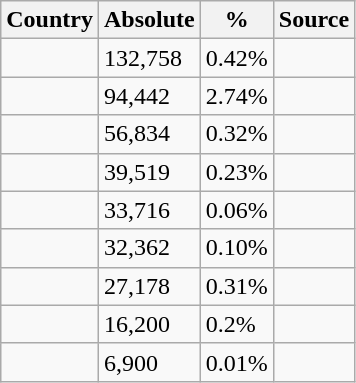<table class="wikitable sortable">
<tr>
<th>Country</th>
<th>Absolute</th>
<th>%</th>
<th>Source</th>
</tr>
<tr>
<td></td>
<td>132,758</td>
<td>0.42%</td>
<td></td>
</tr>
<tr>
<td></td>
<td>94,442</td>
<td>2.74%</td>
<td></td>
</tr>
<tr>
<td></td>
<td>56,834</td>
<td>0.32%</td>
<td></td>
</tr>
<tr>
<td></td>
<td>39,519</td>
<td>0.23%</td>
<td></td>
</tr>
<tr>
<td></td>
<td>33,716</td>
<td>0.06%</td>
<td></td>
</tr>
<tr>
<td></td>
<td>32,362</td>
<td>0.10%</td>
<td></td>
</tr>
<tr>
<td></td>
<td>27,178</td>
<td>0.31%</td>
<td></td>
</tr>
<tr>
<td></td>
<td>16,200</td>
<td>0.2%</td>
<td></td>
</tr>
<tr>
<td></td>
<td>6,900</td>
<td>0.01%</td>
<td></td>
</tr>
</table>
